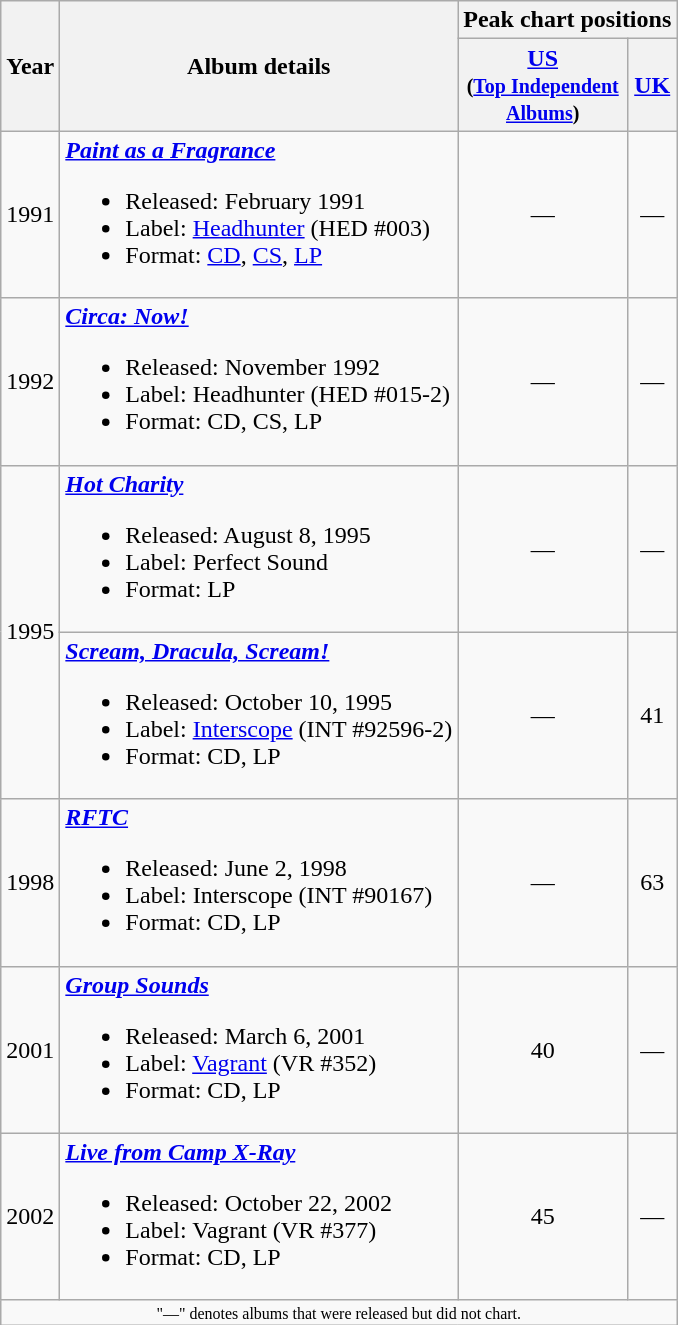<table class ="wikitable">
<tr>
<th rowspan="2">Year</th>
<th rowspan="2">Album details</th>
<th colspan="2">Peak chart positions</th>
</tr>
<tr>
<th align="center"><a href='#'>US</a><br><small>(<a href='#'>Top Independent<br>Albums</a>)</small></th>
<th align="center"><a href='#'>UK</a></th>
</tr>
<tr>
<td>1991</td>
<td><strong><em><a href='#'>Paint as a Fragrance</a></em></strong><br><ul><li>Released: February 1991</li><li>Label: <a href='#'>Headhunter</a> (HED #003)</li><li>Format: <a href='#'>CD</a>, <a href='#'>CS</a>, <a href='#'>LP</a></li></ul></td>
<td align="center">—</td>
<td align="center">—</td>
</tr>
<tr>
<td>1992</td>
<td><strong><em><a href='#'>Circa: Now!</a></em></strong><br><ul><li>Released: November 1992</li><li>Label: Headhunter (HED #015-2)</li><li>Format: CD, CS, LP</li></ul></td>
<td align="center">—</td>
<td align="center">—</td>
</tr>
<tr>
<td align="center" rowspan="2">1995</td>
<td><strong><em><a href='#'>Hot Charity</a></em></strong><br><ul><li>Released: August 8, 1995</li><li>Label: Perfect Sound</li><li>Format: LP</li></ul></td>
<td align="center">—</td>
<td align="center">—</td>
</tr>
<tr>
<td><strong><em><a href='#'>Scream, Dracula, Scream!</a></em></strong><br><ul><li>Released: October 10, 1995</li><li>Label: <a href='#'>Interscope</a> (INT #92596-2)</li><li>Format: CD, LP</li></ul></td>
<td align="center">—</td>
<td align="center">41</td>
</tr>
<tr>
<td>1998</td>
<td><strong><em><a href='#'>RFTC</a></em></strong><br><ul><li>Released: June 2, 1998</li><li>Label: Interscope (INT #90167)</li><li>Format: CD, LP</li></ul></td>
<td align="center">—</td>
<td align="center">63</td>
</tr>
<tr>
<td>2001</td>
<td><strong><em><a href='#'>Group Sounds</a></em></strong><br><ul><li>Released: March 6, 2001</li><li>Label: <a href='#'>Vagrant</a> (VR #352)</li><li>Format: CD, LP</li></ul></td>
<td align="center">40</td>
<td align="center">—</td>
</tr>
<tr>
<td>2002</td>
<td><strong><em><a href='#'>Live from Camp X-Ray</a></em></strong><br><ul><li>Released: October 22, 2002</li><li>Label: Vagrant (VR #377)</li><li>Format: CD, LP</li></ul></td>
<td align="center">45</td>
<td align="center">—</td>
</tr>
<tr>
<td align="center" colspan="4" style="font-size: 8pt">"—" denotes albums that were released but did not chart.</td>
</tr>
</table>
